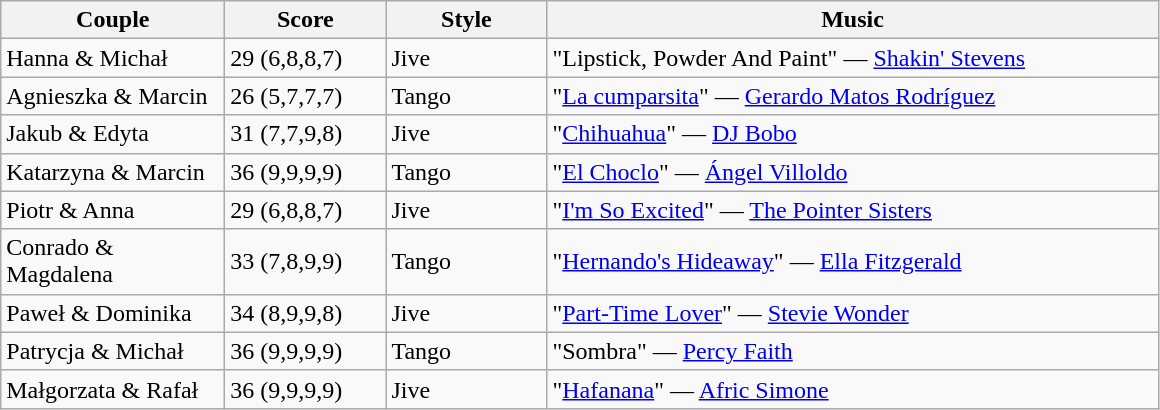<table class="wikitable">
<tr>
<th width="142">Couple</th>
<th width="100">Score</th>
<th width="100">Style</th>
<th width="400">Music</th>
</tr>
<tr>
<td>Hanna & Michał</td>
<td>29 (6,8,8,7)</td>
<td>Jive</td>
<td>"Lipstick, Powder And Paint" — <a href='#'>Shakin' Stevens</a></td>
</tr>
<tr>
<td>Agnieszka & Marcin</td>
<td>26 (5,7,7,7)</td>
<td>Tango</td>
<td>"<a href='#'>La cumparsita</a>" — <a href='#'>Gerardo Matos Rodríguez</a></td>
</tr>
<tr>
<td>Jakub & Edyta</td>
<td>31 (7,7,9,8)</td>
<td>Jive</td>
<td>"<a href='#'>Chihuahua</a>" — <a href='#'>DJ Bobo</a></td>
</tr>
<tr>
<td>Katarzyna & Marcin</td>
<td>36 (9,9,9,9)</td>
<td>Tango</td>
<td>"<a href='#'>El Choclo</a>" — <a href='#'>Ángel Villoldo</a></td>
</tr>
<tr>
<td>Piotr & Anna</td>
<td>29 (6,8,8,7)</td>
<td>Jive</td>
<td>"<a href='#'>I'm So Excited</a>" — <a href='#'>The Pointer Sisters</a></td>
</tr>
<tr>
<td>Conrado & Magdalena</td>
<td>33 (7,8,9,9)</td>
<td>Tango</td>
<td>"<a href='#'>Hernando's Hideaway</a>" — <a href='#'>Ella Fitzgerald</a></td>
</tr>
<tr>
<td>Paweł & Dominika</td>
<td>34 (8,9,9,8)</td>
<td>Jive</td>
<td>"<a href='#'>Part-Time Lover</a>" — <a href='#'>Stevie Wonder</a></td>
</tr>
<tr>
<td>Patrycja & Michał</td>
<td>36 (9,9,9,9)</td>
<td>Tango</td>
<td>"Sombra" — <a href='#'>Percy Faith</a></td>
</tr>
<tr>
<td>Małgorzata & Rafał</td>
<td>36 (9,9,9,9)</td>
<td>Jive</td>
<td>"<a href='#'>Hafanana</a>" — <a href='#'>Afric Simone</a></td>
</tr>
</table>
